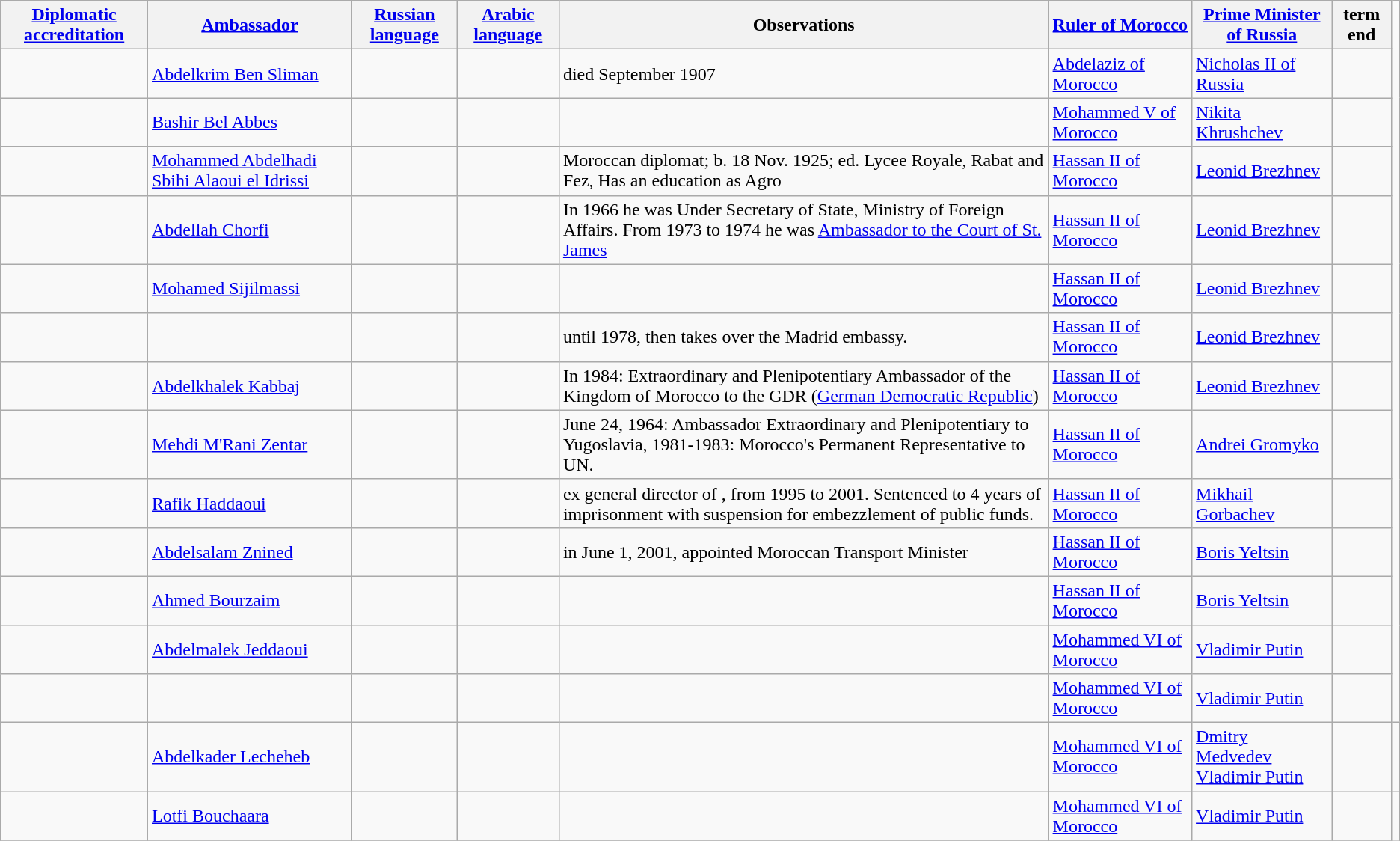<table class="wikitable sortable">
<tr>
<th><a href='#'>Diplomatic accreditation</a></th>
<th><a href='#'>Ambassador</a></th>
<th><a href='#'>Russian language</a></th>
<th><a href='#'>Arabic language</a></th>
<th>Observations</th>
<th><a href='#'>Ruler of Morocco</a></th>
<th><a href='#'>Prime Minister of Russia</a></th>
<th>term end</th>
</tr>
<tr>
<td></td>
<td><a href='#'>Abdelkrim Ben Sliman</a></td>
<td></td>
<td></td>
<td>died September 1907</td>
<td><a href='#'>Abdelaziz of Morocco</a></td>
<td><a href='#'>Nicholas II of Russia</a></td>
<td></td>
</tr>
<tr>
<td></td>
<td><a href='#'>Bashir Bel Abbes</a></td>
<td></td>
<td></td>
<td></td>
<td><a href='#'>Mohammed V of Morocco</a></td>
<td><a href='#'>Nikita Khrushchev</a></td>
<td></td>
</tr>
<tr>
<td></td>
<td><a href='#'>Mohammed Abdelhadi Sbihi Alaoui el Idrissi</a></td>
<td></td>
<td></td>
<td>Moroccan diplomat; b. 18 Nov. 1925; ed. Lycee Royale, Rabat and Fez, Has an education as Agro</td>
<td><a href='#'>Hassan II of Morocco</a></td>
<td><a href='#'>Leonid Brezhnev</a></td>
<td></td>
</tr>
<tr>
<td></td>
<td><a href='#'>Abdellah Chorfi</a></td>
<td></td>
<td></td>
<td>In 1966 he was Under Secretary of State, Ministry of Foreign Affairs. From 1973 to 1974 he was <a href='#'>Ambassador to the Court of St. James</a></td>
<td><a href='#'>Hassan II of Morocco</a></td>
<td><a href='#'>Leonid Brezhnev</a></td>
<td></td>
</tr>
<tr>
<td></td>
<td><a href='#'>Mohamed Sijilmassi</a></td>
<td></td>
<td></td>
<td></td>
<td><a href='#'>Hassan II of Morocco</a></td>
<td><a href='#'>Leonid Brezhnev</a></td>
<td></td>
</tr>
<tr>
<td></td>
<td></td>
<td></td>
<td></td>
<td>until 1978, then takes over the Madrid embassy.</td>
<td><a href='#'>Hassan II of Morocco</a></td>
<td><a href='#'>Leonid Brezhnev</a></td>
<td></td>
</tr>
<tr>
<td></td>
<td><a href='#'>Abdelkhalek Kabbaj</a></td>
<td></td>
<td></td>
<td>In 1984: Extraordinary and Plenipotentiary Ambassador of the Kingdom of Morocco to the GDR (<a href='#'>German Democratic Republic</a>)</td>
<td><a href='#'>Hassan II of Morocco</a></td>
<td><a href='#'>Leonid Brezhnev</a></td>
<td></td>
</tr>
<tr>
<td></td>
<td><a href='#'>Mehdi M'Rani Zentar</a></td>
<td></td>
<td></td>
<td>June 24, 1964:  Ambassador Extraordinary and Plenipotentiary to Yugoslavia, 1981-1983: Morocco's Permanent Representative to UN.</td>
<td><a href='#'>Hassan II of Morocco</a></td>
<td><a href='#'>Andrei Gromyko</a></td>
<td></td>
</tr>
<tr>
<td></td>
<td><a href='#'>Rafik Haddaoui</a></td>
<td></td>
<td></td>
<td>ex general director of , from 1995 to 2001. Sentenced to 4 years of imprisonment with suspension for embezzlement of public funds.</td>
<td><a href='#'>Hassan II of Morocco</a></td>
<td><a href='#'>Mikhail Gorbachev</a></td>
<td></td>
</tr>
<tr>
<td></td>
<td><a href='#'>Abdelsalam Znined</a></td>
<td></td>
<td></td>
<td>in June 1, 2001, appointed Moroccan Transport Minister</td>
<td><a href='#'>Hassan II of Morocco</a></td>
<td><a href='#'>Boris Yeltsin</a></td>
<td></td>
</tr>
<tr>
<td></td>
<td><a href='#'>Ahmed Bourzaim</a></td>
<td></td>
<td></td>
<td></td>
<td><a href='#'>Hassan II of Morocco</a></td>
<td><a href='#'>Boris Yeltsin</a></td>
<td></td>
</tr>
<tr>
<td></td>
<td><a href='#'>Abdelmalek Jeddaoui</a></td>
<td></td>
<td></td>
<td></td>
<td><a href='#'>Mohammed VI of Morocco</a></td>
<td><a href='#'>Vladimir Putin</a></td>
<td></td>
</tr>
<tr>
<td></td>
<td></td>
<td></td>
<td></td>
<td></td>
<td><a href='#'>Mohammed VI of Morocco</a></td>
<td><a href='#'>Vladimir Putin</a></td>
<td></td>
</tr>
<tr>
<td></td>
<td><a href='#'>Abdelkader Lecheheb </a></td>
<td></td>
<td></td>
<td></td>
<td><a href='#'>Mohammed VI of Morocco</a></td>
<td><a href='#'>Dmitry Medvedev</a><br><a href='#'>Vladimir Putin</a></td>
<td></td>
<td></td>
</tr>
<tr>
<td></td>
<td><a href='#'>Lotfi Bouchaara</a></td>
<td></td>
<td></td>
<td></td>
<td><a href='#'>Mohammed VI of Morocco</a></td>
<td><a href='#'>Vladimir Putin</a></td>
<td></td>
</tr>
<tr>
</tr>
</table>
